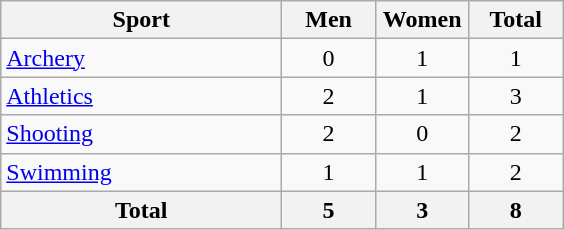<table class="wikitable sortable" style="text-align:center;">
<tr>
<th width=180>Sport</th>
<th width=55>Men</th>
<th width=55>Women</th>
<th width=55>Total</th>
</tr>
<tr>
<td align=left><a href='#'>Archery</a></td>
<td>0</td>
<td>1</td>
<td>1</td>
</tr>
<tr>
<td align=left><a href='#'>Athletics</a></td>
<td>2</td>
<td>1</td>
<td>3</td>
</tr>
<tr>
<td align=left><a href='#'>Shooting</a></td>
<td>2</td>
<td>0</td>
<td>2</td>
</tr>
<tr>
<td align=left><a href='#'>Swimming</a></td>
<td>1</td>
<td>1</td>
<td>2</td>
</tr>
<tr>
<th>Total</th>
<th>5</th>
<th>3</th>
<th>8</th>
</tr>
</table>
